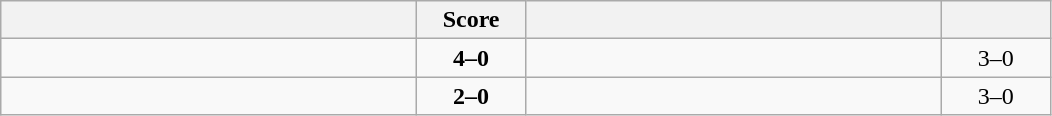<table class="wikitable" style="text-align: center; ">
<tr>
<th align="right" width="270"></th>
<th width="65">Score</th>
<th align="left" width="270"></th>
<th width="65"></th>
</tr>
<tr>
<td align="left"><strong></strong></td>
<td><strong>4–0</strong></td>
<td align="left"></td>
<td>3–0 <strong></strong></td>
</tr>
<tr>
<td align="left"><strong></strong></td>
<td><strong>2–0</strong></td>
<td align="left"></td>
<td>3–0 <strong></strong></td>
</tr>
</table>
